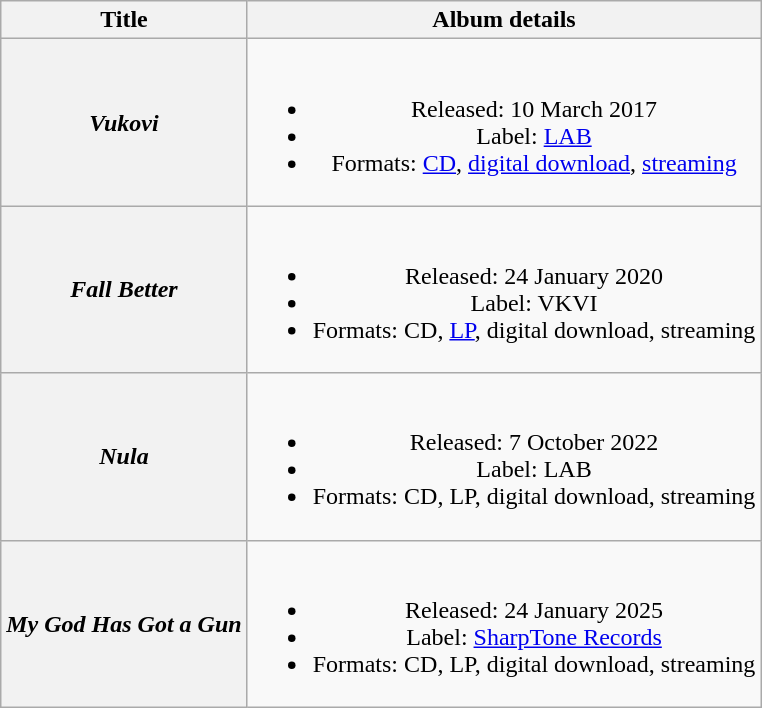<table class="wikitable plainrowheaders" style="text-align:center;">
<tr>
<th scope="col">Title</th>
<th scope="col">Album details</th>
</tr>
<tr>
<th scope="row"><em>Vukovi</em></th>
<td><br><ul><li>Released: 10 March 2017</li><li>Label: <a href='#'>LAB</a></li><li>Formats: <a href='#'>CD</a>, <a href='#'>digital download</a>, <a href='#'>streaming</a></li></ul></td>
</tr>
<tr>
<th scope="row"><em>Fall Better</em></th>
<td><br><ul><li>Released: 24 January 2020</li><li>Label: VKVI</li><li>Formats: CD, <a href='#'>LP</a>, digital download, streaming</li></ul></td>
</tr>
<tr>
<th scope="row"><em>Nula</em></th>
<td><br><ul><li>Released: 7 October 2022</li><li>Label: LAB</li><li>Formats: CD, LP, digital download, streaming</li></ul></td>
</tr>
<tr>
<th scope="row"><em>My God Has Got a Gun</em></th>
<td><br><ul><li>Released: 24 January 2025</li><li>Label: <a href='#'>SharpTone Records</a></li><li>Formats: CD, LP, digital download, streaming</li></ul></td>
</tr>
</table>
